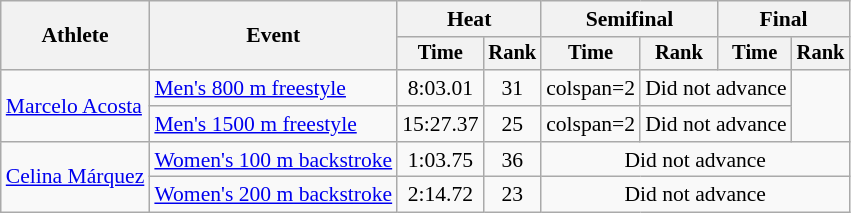<table class=wikitable style=font-size:90%;text-align:center>
<tr>
<th rowspan=2>Athlete</th>
<th rowspan=2>Event</th>
<th colspan=2>Heat</th>
<th colspan=2>Semifinal</th>
<th colspan=2>Final</th>
</tr>
<tr style=font-size:95%>
<th>Time</th>
<th>Rank</th>
<th>Time</th>
<th>Rank</th>
<th>Time</th>
<th>Rank</th>
</tr>
<tr align=center>
<td align=left rowspan=2><a href='#'>Marcelo Acosta</a></td>
<td align=left><a href='#'>Men's 800 m freestyle</a></td>
<td>8:03.01</td>
<td>31</td>
<td>colspan=2 </td>
<td colspan="2">Did not advance</td>
</tr>
<tr align=center>
<td align=left><a href='#'>Men's 1500 m freestyle</a></td>
<td>15:27.37</td>
<td>25</td>
<td>colspan=2 </td>
<td colspan="2">Did not advance</td>
</tr>
<tr align=center>
<td align=left rowspan=2><a href='#'>Celina Márquez</a></td>
<td align=left><a href='#'>Women's 100 m backstroke</a></td>
<td>1:03.75</td>
<td>36</td>
<td colspan="4">Did not advance</td>
</tr>
<tr align=center>
<td align=left><a href='#'>Women's 200 m backstroke</a></td>
<td>2:14.72</td>
<td>23</td>
<td colspan="4">Did not advance</td>
</tr>
</table>
